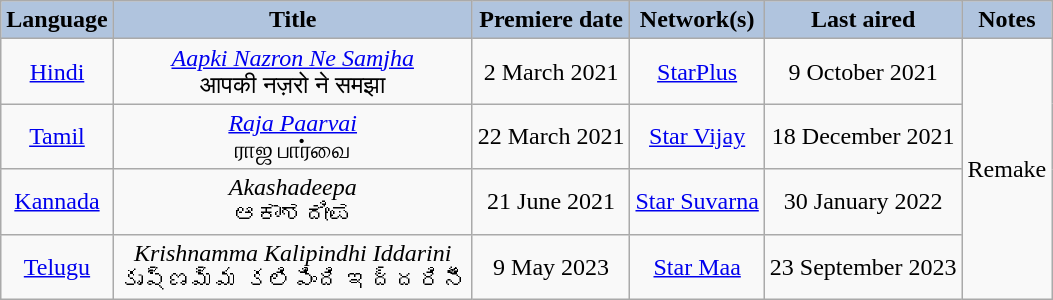<table class="wikitable" style="text-align:center;">
<tr>
<th style="background:LightSteelBlue;">Language</th>
<th style="background:LightSteelBlue;">Title</th>
<th style="background:LightSteelBlue;">Premiere date</th>
<th style="background:LightSteelBlue;">Network(s)</th>
<th style="background:LightSteelBlue;">Last aired</th>
<th style="background:LightSteelBlue;">Notes</th>
</tr>
<tr>
<td><a href='#'>Hindi</a></td>
<td><em><a href='#'>Aapki Nazron Ne Samjha</a></em> <br> आपकी नज़रो ने समझा</td>
<td>2 March 2021</td>
<td><a href='#'>StarPlus</a></td>
<td>9 October 2021</td>
<td rowspan="4">Remake</td>
</tr>
<tr>
<td><a href='#'>Tamil</a></td>
<td><em><a href='#'>Raja Paarvai</a></em> <br> ராஜ பார்வை</td>
<td>22 March 2021</td>
<td><a href='#'>Star Vijay</a></td>
<td>18 December 2021</td>
</tr>
<tr>
<td><a href='#'>Kannada</a></td>
<td><em>Akashadeepa</em> <br> ಆಕಾಶದೀಪ</td>
<td>21 June 2021</td>
<td><a href='#'>Star Suvarna</a></td>
<td>30 January 2022</td>
</tr>
<tr>
<td><a href='#'>Telugu</a></td>
<td><em>Krishnamma Kalipindhi Iddarini</em> <br> కృష్ణమ్మ కలిపింది ఇద్దరినీ</td>
<td>9 May 2023</td>
<td><a href='#'>Star Maa</a></td>
<td>23 September 2023</td>
</tr>
</table>
